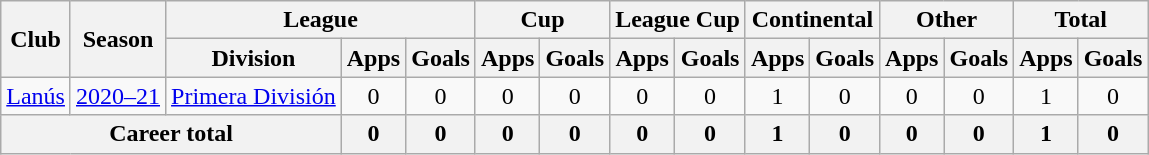<table class="wikitable" style="text-align:center">
<tr>
<th rowspan="2">Club</th>
<th rowspan="2">Season</th>
<th colspan="3">League</th>
<th colspan="2">Cup</th>
<th colspan="2">League Cup</th>
<th colspan="2">Continental</th>
<th colspan="2">Other</th>
<th colspan="2">Total</th>
</tr>
<tr>
<th>Division</th>
<th>Apps</th>
<th>Goals</th>
<th>Apps</th>
<th>Goals</th>
<th>Apps</th>
<th>Goals</th>
<th>Apps</th>
<th>Goals</th>
<th>Apps</th>
<th>Goals</th>
<th>Apps</th>
<th>Goals</th>
</tr>
<tr>
<td rowspan="1"><a href='#'>Lanús</a></td>
<td><a href='#'>2020–21</a></td>
<td rowspan="1"><a href='#'>Primera División</a></td>
<td>0</td>
<td>0</td>
<td>0</td>
<td>0</td>
<td>0</td>
<td>0</td>
<td>1</td>
<td>0</td>
<td>0</td>
<td>0</td>
<td>1</td>
<td>0</td>
</tr>
<tr>
<th colspan="3">Career total</th>
<th>0</th>
<th>0</th>
<th>0</th>
<th>0</th>
<th>0</th>
<th>0</th>
<th>1</th>
<th>0</th>
<th>0</th>
<th>0</th>
<th>1</th>
<th>0</th>
</tr>
</table>
